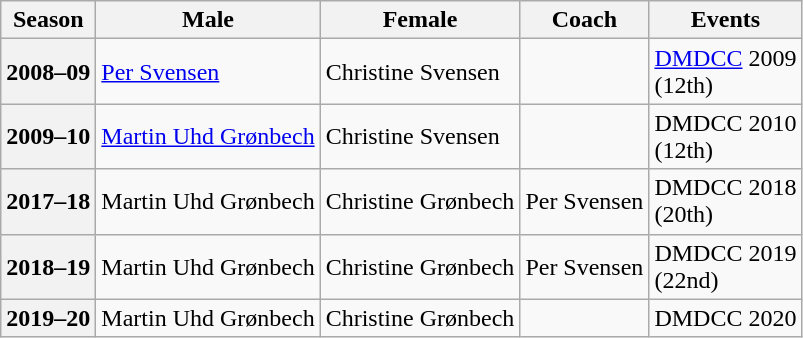<table class="wikitable">
<tr>
<th scope="col">Season</th>
<th scope="col">Male</th>
<th scope="col">Female</th>
<th scope="col">Coach</th>
<th scope="col">Events</th>
</tr>
<tr>
<th scope="row">2008–09</th>
<td><a href='#'>Per Svensen</a></td>
<td>Christine Svensen</td>
<td></td>
<td><a href='#'>DMDCC</a> 2009 <br> (12th)</td>
</tr>
<tr>
<th scope="row">2009–10</th>
<td><a href='#'>Martin Uhd Grønbech</a></td>
<td>Christine Svensen</td>
<td></td>
<td>DMDCC 2010 <br> (12th)</td>
</tr>
<tr>
<th scope="row">2017–18</th>
<td>Martin Uhd Grønbech</td>
<td>Christine Grønbech</td>
<td>Per Svensen</td>
<td>DMDCC 2018 <br> (20th)</td>
</tr>
<tr>
<th scope="row">2018–19</th>
<td>Martin Uhd Grønbech</td>
<td>Christine Grønbech</td>
<td>Per Svensen</td>
<td>DMDCC 2019 <br> (22nd)</td>
</tr>
<tr>
<th scope="row">2019–20</th>
<td>Martin Uhd Grønbech</td>
<td>Christine Grønbech</td>
<td></td>
<td>DMDCC 2020 </td>
</tr>
</table>
